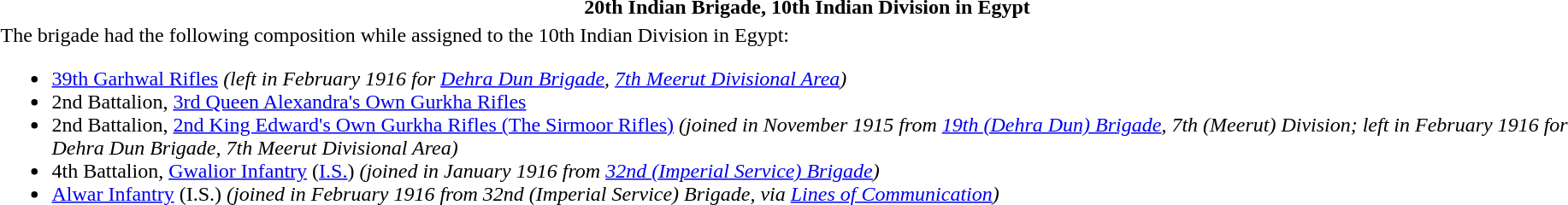<table class="toccolours collapsible collapsed" style="width:100%; background:transparent;">
<tr>
<th>20th Indian Brigade, 10th Indian Division in Egypt</th>
</tr>
<tr>
<td>The brigade had the following composition while assigned to the 10th Indian Division in Egypt:<br><ul><li><a href='#'>39th Garhwal Rifles</a> <em>(left in February 1916 for <a href='#'>Dehra Dun Brigade</a>, <a href='#'>7th Meerut Divisional Area</a>)</em></li><li>2nd Battalion, <a href='#'>3rd Queen Alexandra's Own Gurkha Rifles</a></li><li>2nd Battalion, <a href='#'>2nd King Edward's Own Gurkha Rifles (The Sirmoor Rifles)</a> <em>(joined in November 1915 from <a href='#'>19th (Dehra Dun) Brigade</a>, 7th (Meerut) Division; left in February 1916 for Dehra Dun Brigade, 7th Meerut Divisional Area)</em></li><li>4th Battalion, <a href='#'>Gwalior Infantry</a> (<a href='#'>I.S.</a>) <em>(joined in January 1916 from <a href='#'>32nd (Imperial Service) Brigade</a>)</em></li><li><a href='#'>Alwar Infantry</a> (I.S.) <em>(joined in February 1916 from 32nd (Imperial Service) Brigade, via <a href='#'>Lines of Communication</a>)</em></li></ul></td>
</tr>
</table>
